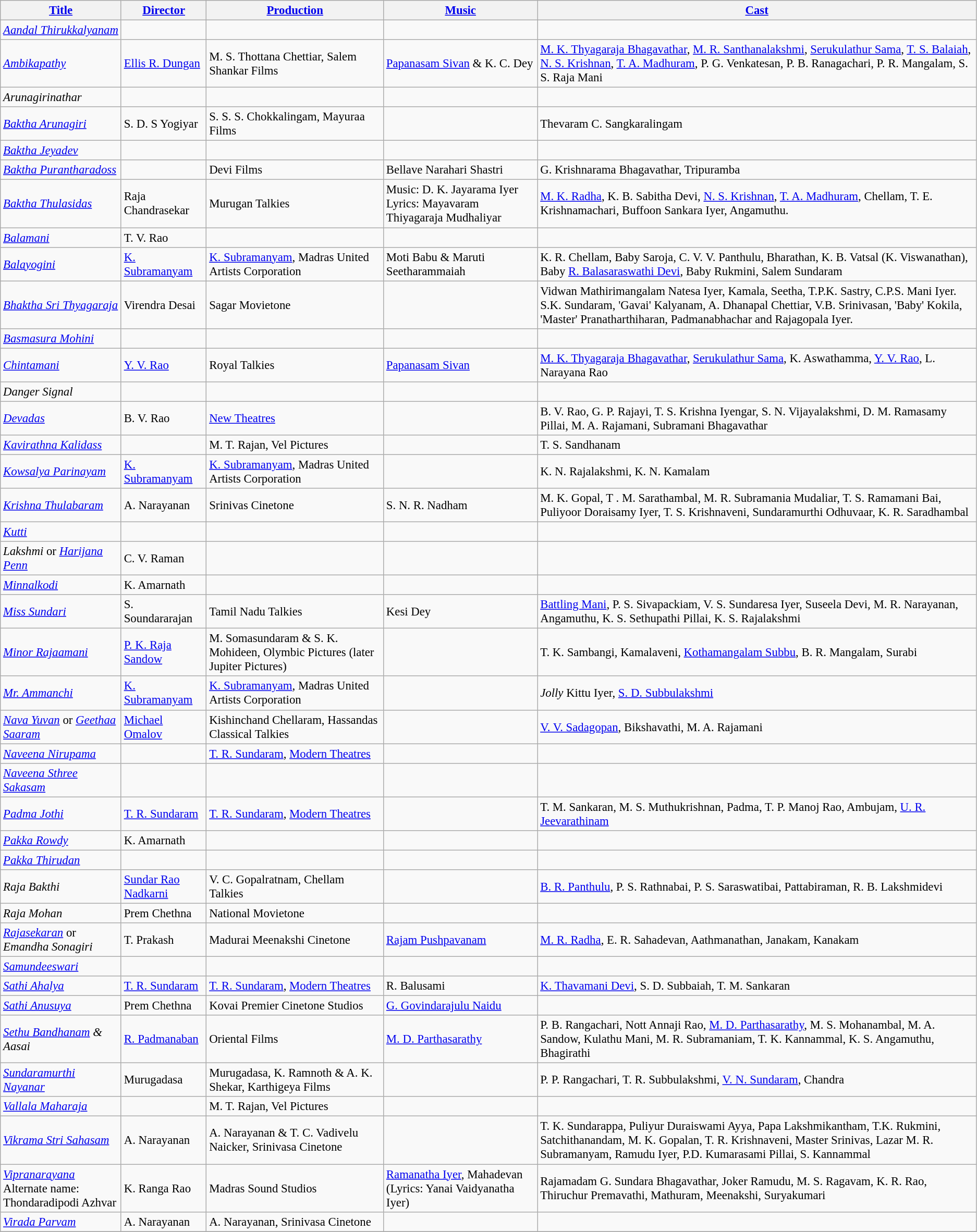<table class="wikitable" style="font-size: 95%;">
<tr>
<th><a href='#'>Title</a></th>
<th><a href='#'>Director</a></th>
<th><a href='#'>Production</a></th>
<th><a href='#'>Music</a></th>
<th><a href='#'>Cast</a></th>
</tr>
<tr --->
<td><em><a href='#'>Aandal Thirukkalyanam</a></em></td>
<td></td>
<td></td>
<td></td>
<td></td>
</tr>
<tr -->
<td><em><a href='#'>Ambikapathy</a></em></td>
<td><a href='#'>Ellis R. Dungan</a></td>
<td>M. S. Thottana Chettiar, Salem Shankar Films</td>
<td><a href='#'>Papanasam Sivan</a> & K. C. Dey</td>
<td><a href='#'>M. K. Thyagaraja Bhagavathar</a>, <a href='#'>M. R. Santhanalakshmi</a>, <a href='#'>Serukulathur Sama</a>, <a href='#'>T. S. Balaiah</a>, <a href='#'>N. S. Krishnan</a>, <a href='#'>T. A. Madhuram</a>, P. G. Venkatesan, P. B. Ranagachari, P. R. Mangalam, S. S. Raja Mani</td>
</tr>
<tr -->
<td><em>Arunagirinathar</em></td>
<td></td>
<td></td>
<td></td>
<td></td>
</tr>
<tr -->
<td><em><a href='#'>Baktha Arunagiri</a></em></td>
<td>S. D. S Yogiyar</td>
<td>S. S. S. Chokkalingam, Mayuraa Films</td>
<td></td>
<td>Thevaram C. Sangkaralingam</td>
</tr>
<tr -->
<td><em><a href='#'>Baktha Jeyadev</a></em></td>
<td></td>
<td></td>
<td></td>
<td></td>
</tr>
<tr -->
<td><em><a href='#'>Baktha Purantharadoss</a></em></td>
<td></td>
<td>Devi Films</td>
<td>Bellave Narahari Shastri</td>
<td>G. Krishnarama Bhagavathar, Tripuramba</td>
</tr>
<tr -->
<td><em><a href='#'>Baktha Thulasidas</a></em></td>
<td>Raja Chandrasekar</td>
<td>Murugan Talkies</td>
<td>Music: D. K. Jayarama Iyer<br>Lyrics: Mayavaram Thiyagaraja Mudhaliyar</td>
<td><a href='#'>M. K. Radha</a>, K. B. Sabitha Devi, <a href='#'>N. S. Krishnan</a>, <a href='#'>T. A. Madhuram</a>, Chellam, T. E. Krishnamachari, Buffoon Sankara Iyer, Angamuthu.</td>
</tr>
<tr -->
<td><em><a href='#'>Balamani</a></em></td>
<td>T. V. Rao</td>
<td></td>
<td></td>
<td></td>
</tr>
<tr -->
<td><em><a href='#'>Balayogini</a></em></td>
<td><a href='#'>K. Subramanyam</a></td>
<td><a href='#'>K. Subramanyam</a>, Madras United Artists Corporation</td>
<td>Moti Babu & Maruti Seetharammaiah</td>
<td>K. R. Chellam, Baby Saroja, C. V. V. Panthulu, Bharathan, K. B. Vatsal (K. Viswanathan), Baby <a href='#'>R. Balasaraswathi Devi</a>, Baby Rukmini, Salem Sundaram</td>
</tr>
<tr -->
<td><em><a href='#'>Bhaktha Sri Thyagaraja</a></em></td>
<td>Virendra Desai</td>
<td>Sagar Movietone</td>
<td></td>
<td>Vidwan Mathirimangalam Natesa Iyer, Kamala, Seetha, T.P.K. Sastry, C.P.S. Mani Iyer. S.K. Sundaram, 'Gavai' Kalyanam, A. Dhanapal Chettiar, V.B. Srinivasan, 'Baby' Kokila, 'Master' Pranatharthiharan, Padmanabhachar and Rajagopala Iyer.</td>
</tr>
<tr -->
<td><em><a href='#'>Basmasura Mohini</a></em></td>
<td></td>
<td></td>
<td></td>
<td></td>
</tr>
<tr -->
<td><em><a href='#'>Chintamani</a></em></td>
<td><a href='#'>Y. V. Rao</a></td>
<td>Royal Talkies</td>
<td><a href='#'>Papanasam Sivan</a></td>
<td><a href='#'>M. K. Thyagaraja Bhagavathar</a>, <a href='#'>Serukulathur Sama</a>, K. Aswathamma, <a href='#'>Y. V. Rao</a>, L. Narayana Rao</td>
</tr>
<tr -->
<td><em>Danger Signal</em></td>
<td></td>
<td></td>
<td></td>
<td></td>
</tr>
<tr -->
<td><em><a href='#'>Devadas</a></em></td>
<td>B. V. Rao</td>
<td><a href='#'>New Theatres</a></td>
<td></td>
<td>B. V. Rao, G. P. Rajayi, T. S. Krishna Iyengar, S. N. Vijayalakshmi, D. M. Ramasamy Pillai, M. A. Rajamani, Subramani Bhagavathar</td>
</tr>
<tr>
<td><em><a href='#'>Kavirathna Kalidass</a></em></td>
<td></td>
<td>M. T. Rajan, Vel Pictures</td>
<td></td>
<td>T. S. Sandhanam</td>
</tr>
<tr -->
<td><em><a href='#'>Kowsalya Parinayam</a></em></td>
<td><a href='#'>K. Subramanyam</a></td>
<td><a href='#'>K. Subramanyam</a>, Madras United Artists Corporation</td>
<td></td>
<td>K. N. Rajalakshmi, K. N. Kamalam</td>
</tr>
<tr -->
<td><em><a href='#'>Krishna Thulabaram</a></em></td>
<td>A. Narayanan</td>
<td>Srinivas Cinetone</td>
<td>S. N. R. Nadham</td>
<td>M. K. Gopal, T . M. Sarathambal, M. R. Subramania Mudaliar, T. S. Ramamani Bai, Puliyoor Doraisamy Iyer, T. S. Krishnaveni, Sundaramurthi Odhuvaar, K. R. Saradhambal</td>
</tr>
<tr -->
<td><em><a href='#'>Kutti</a></em></td>
<td></td>
<td></td>
<td></td>
<td></td>
</tr>
<tr -->
<td><em>Lakshmi</em> or <em><a href='#'>Harijana Penn</a></em></td>
<td>C. V. Raman</td>
<td></td>
<td></td>
<td></td>
</tr>
<tr -->
<td><em><a href='#'>Minnalkodi</a></em></td>
<td>K. Amarnath</td>
<td></td>
<td></td>
<td></td>
</tr>
<tr -->
<td><em><a href='#'>Miss Sundari</a></em></td>
<td>S. Soundararajan</td>
<td>Tamil Nadu Talkies</td>
<td>Kesi Dey</td>
<td><a href='#'>Battling Mani</a>, P. S. Sivapackiam, V. S. Sundaresa Iyer, Suseela Devi, M. R. Narayanan, Angamuthu, K. S. Sethupathi Pillai, K. S. Rajalakshmi</td>
</tr>
<tr -->
<td><em><a href='#'>Minor Rajaamani</a></em></td>
<td><a href='#'>P. K. Raja Sandow</a></td>
<td>M. Somasundaram & S. K. Mohideen, Olymbic Pictures (later Jupiter Pictures)</td>
<td></td>
<td>T. K. Sambangi, Kamalaveni, <a href='#'>Kothamangalam Subbu</a>, B. R. Mangalam, Surabi</td>
</tr>
<tr -->
<td><em><a href='#'>Mr. Ammanchi</a></em></td>
<td><a href='#'>K. Subramanyam</a></td>
<td><a href='#'>K. Subramanyam</a>, Madras United Artists Corporation</td>
<td></td>
<td><em>Jolly</em> Kittu Iyer, <a href='#'>S. D. Subbulakshmi</a></td>
</tr>
<tr -->
<td><em><a href='#'>Nava Yuvan</a></em> or <em><a href='#'>Geethaa Saaram</a></em></td>
<td><a href='#'>Michael Omalov</a></td>
<td>Kishinchand Chellaram, Hassandas Classical Talkies</td>
<td></td>
<td><a href='#'>V. V. Sadagopan</a>, Bikshavathi, M. A. Rajamani</td>
</tr>
<tr -->
<td><em><a href='#'>Naveena Nirupama</a></em></td>
<td></td>
<td><a href='#'>T. R. Sundaram</a>, <a href='#'>Modern Theatres</a></td>
<td></td>
<td></td>
</tr>
<tr -->
<td><em><a href='#'>Naveena Sthree Sakasam</a></em></td>
<td></td>
<td></td>
<td></td>
<td></td>
</tr>
<tr -->
<td><em><a href='#'>Padma Jothi</a></em></td>
<td><a href='#'>T. R. Sundaram</a></td>
<td><a href='#'>T. R. Sundaram</a>, <a href='#'>Modern Theatres</a></td>
<td></td>
<td>T. M. Sankaran, M. S. Muthukrishnan, Padma, T. P. Manoj Rao, Ambujam, <a href='#'>U. R. Jeevarathinam</a></td>
</tr>
<tr -->
<td><em><a href='#'>Pakka Rowdy</a></em></td>
<td>K. Amarnath</td>
<td></td>
<td></td>
<td></td>
</tr>
<tr -->
<td><em><a href='#'>Pakka Thirudan</a></em></td>
<td></td>
<td></td>
<td></td>
<td></td>
</tr>
<tr -->
<td><em>Raja Bakthi</em></td>
<td><a href='#'>Sundar Rao Nadkarni</a></td>
<td>V. C. Gopalratnam, Chellam Talkies</td>
<td></td>
<td><a href='#'>B. R. Panthulu</a>, P. S. Rathnabai, P. S. Saraswatibai, Pattabiraman, R. B. Lakshmidevi</td>
</tr>
<tr -->
<td><em>Raja Mohan</em></td>
<td>Prem Chethna</td>
<td>National Movietone</td>
<td></td>
<td></td>
</tr>
<tr -->
<td><em><a href='#'>Rajasekaran</a></em> or <em>Emandha Sonagiri</em></td>
<td>T. Prakash</td>
<td>Madurai Meenakshi Cinetone</td>
<td><a href='#'>Rajam Pushpavanam</a></td>
<td><a href='#'>M. R. Radha</a>, E. R. Sahadevan, Aathmanathan, Janakam, Kanakam</td>
</tr>
<tr -->
<td><em><a href='#'>Samundeeswari</a></em></td>
<td></td>
<td></td>
<td></td>
<td></td>
</tr>
<tr -->
<td><em><a href='#'>Sathi Ahalya</a></em></td>
<td><a href='#'>T. R. Sundaram</a></td>
<td><a href='#'>T. R. Sundaram</a>, <a href='#'>Modern Theatres</a></td>
<td>R. Balusami</td>
<td><a href='#'>K. Thavamani Devi</a>, S. D. Subbaiah, T. M. Sankaran</td>
</tr>
<tr -->
<td><em><a href='#'>Sathi Anusuya</a></em></td>
<td>Prem Chethna</td>
<td>Kovai Premier Cinetone Studios</td>
<td><a href='#'>G. Govindarajulu Naidu</a></td>
<td></td>
</tr>
<tr -->
<td><em><a href='#'>Sethu Bandhanam</a> & Aasai</em></td>
<td><a href='#'>R. Padmanaban</a></td>
<td>Oriental Films</td>
<td><a href='#'>M. D. Parthasarathy</a></td>
<td>P. B. Rangachari, Nott Annaji Rao, <a href='#'>M. D. Parthasarathy</a>, M. S. Mohanambal, M. A. Sandow, Kulathu Mani, M. R. Subramaniam, T. K. Kannammal, K. S. Angamuthu, Bhagirathi</td>
</tr>
<tr -->
<td><em><a href='#'>Sundaramurthi Nayanar</a></em></td>
<td>Murugadasa</td>
<td>Murugadasa, K. Ramnoth & A. K. Shekar, Karthigeya Films</td>
<td></td>
<td>P. P. Rangachari, T. R. Subbulakshmi, <a href='#'>V. N. Sundaram</a>, Chandra</td>
</tr>
<tr -->
<td><em><a href='#'>Vallala Maharaja</a></em></td>
<td></td>
<td>M. T. Rajan, Vel Pictures</td>
<td></td>
<td></td>
</tr>
<tr -->
<td><em><a href='#'>Vikrama Stri Sahasam</a></em></td>
<td>A. Narayanan</td>
<td>A. Narayanan & T. C. Vadivelu Naicker, Srinivasa Cinetone</td>
<td></td>
<td>T. K. Sundarappa, Puliyur Duraiswami Ayya, Papa Lakshmikantham, T.K. Rukmini, Satchithanandam, M. K. Gopalan, T. R. Krishnaveni, Master Srinivas, Lazar M. R. Subramanyam, Ramudu Iyer, P.D. Kumarasami Pillai, S. Kannammal</td>
</tr>
<tr -->
<td><em><a href='#'>Vipranarayana</a></em><br>Alternate name: Thondaradipodi Azhvar</td>
<td>K. Ranga Rao</td>
<td>Madras Sound Studios</td>
<td><a href='#'>Ramanatha Iyer</a>, Mahadevan (Lyrics: Yanai Vaidyanatha Iyer)</td>
<td>Rajamadam G. Sundara Bhagavathar, Joker Ramudu, M. S. Ragavam, K. R. Rao, Thiruchur Premavathi, Mathuram, Meenakshi, Suryakumari</td>
</tr>
<tr -->
<td><em><a href='#'>Virada Parvam</a></em></td>
<td>A. Narayanan</td>
<td>A. Narayanan, Srinivasa Cinetone</td>
<td></td>
<td></td>
</tr>
<tr -->
</tr>
</table>
